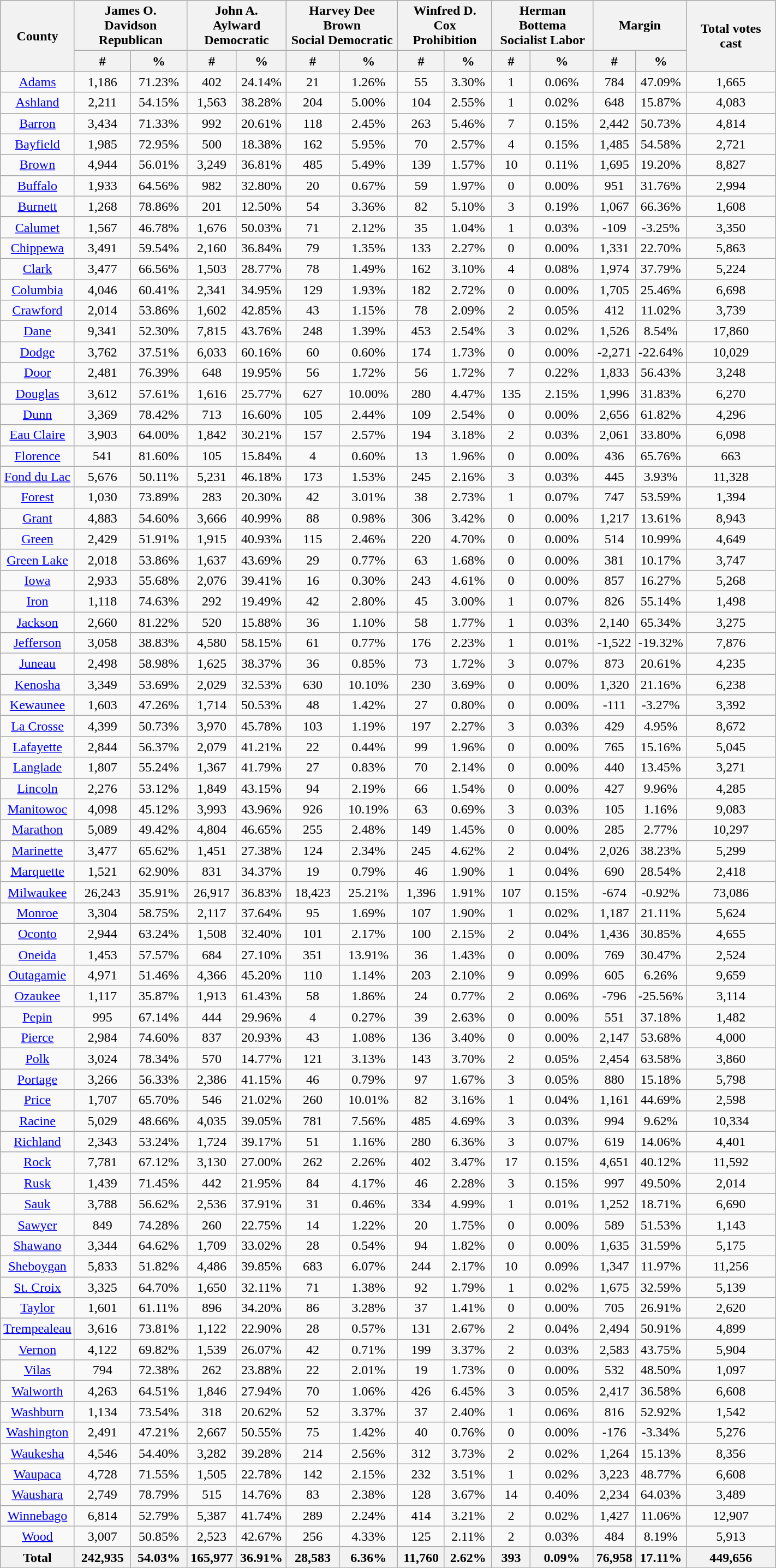<table width="75%" class="wikitable sortable" style="text-align:center">
<tr>
<th rowspan="2" style="text-align:center;">County</th>
<th colspan="2" style="text-align:center;">James O. Davidson<br>Republican</th>
<th colspan="2" style="text-align:center;">John A. Aylward<br>Democratic</th>
<th colspan="2" style="text-align:center;">Harvey Dee Brown<br>Social Democratic</th>
<th colspan="2" style="text-align:center;">Winfred D. Cox<br>Prohibition</th>
<th colspan="2" style="text-align:center;">Herman Bottema<br>Socialist Labor</th>
<th colspan="2" style="text-align:center;">Margin</th>
<th rowspan="2" style="text-align:center;">Total votes cast</th>
</tr>
<tr>
<th style="text-align:center;" data-sort-type="number">#</th>
<th style="text-align:center;" data-sort-type="number">%</th>
<th style="text-align:center;" data-sort-type="number">#</th>
<th style="text-align:center;" data-sort-type="number">%</th>
<th style="text-align:center;" data-sort-type="number">#</th>
<th style="text-align:center;" data-sort-type="number">%</th>
<th style="text-align:center;" data-sort-type="number">#</th>
<th style="text-align:center;" data-sort-type="number">%</th>
<th style="text-align:center;" data-sort-type="number">#</th>
<th style="text-align:center;" data-sort-type="number">%</th>
<th style="text-align:center;" data-sort-type="number">#</th>
<th style="text-align:center;" data-sort-type="number">%</th>
</tr>
<tr style="text-align:center;">
<td><a href='#'>Adams</a></td>
<td>1,186</td>
<td>71.23%</td>
<td>402</td>
<td>24.14%</td>
<td>21</td>
<td>1.26%</td>
<td>55</td>
<td>3.30%</td>
<td>1</td>
<td>0.06%</td>
<td>784</td>
<td>47.09%</td>
<td>1,665</td>
</tr>
<tr style="text-align:center;">
<td><a href='#'>Ashland</a></td>
<td>2,211</td>
<td>54.15%</td>
<td>1,563</td>
<td>38.28%</td>
<td>204</td>
<td>5.00%</td>
<td>104</td>
<td>2.55%</td>
<td>1</td>
<td>0.02%</td>
<td>648</td>
<td>15.87%</td>
<td>4,083</td>
</tr>
<tr style="text-align:center;">
<td><a href='#'>Barron</a></td>
<td>3,434</td>
<td>71.33%</td>
<td>992</td>
<td>20.61%</td>
<td>118</td>
<td>2.45%</td>
<td>263</td>
<td>5.46%</td>
<td>7</td>
<td>0.15%</td>
<td>2,442</td>
<td>50.73%</td>
<td>4,814</td>
</tr>
<tr style="text-align:center;">
<td><a href='#'>Bayfield</a></td>
<td>1,985</td>
<td>72.95%</td>
<td>500</td>
<td>18.38%</td>
<td>162</td>
<td>5.95%</td>
<td>70</td>
<td>2.57%</td>
<td>4</td>
<td>0.15%</td>
<td>1,485</td>
<td>54.58%</td>
<td>2,721</td>
</tr>
<tr style="text-align:center;">
<td><a href='#'>Brown</a></td>
<td>4,944</td>
<td>56.01%</td>
<td>3,249</td>
<td>36.81%</td>
<td>485</td>
<td>5.49%</td>
<td>139</td>
<td>1.57%</td>
<td>10</td>
<td>0.11%</td>
<td>1,695</td>
<td>19.20%</td>
<td>8,827</td>
</tr>
<tr style="text-align:center;">
<td><a href='#'>Buffalo</a></td>
<td>1,933</td>
<td>64.56%</td>
<td>982</td>
<td>32.80%</td>
<td>20</td>
<td>0.67%</td>
<td>59</td>
<td>1.97%</td>
<td>0</td>
<td>0.00%</td>
<td>951</td>
<td>31.76%</td>
<td>2,994</td>
</tr>
<tr style="text-align:center;">
<td><a href='#'>Burnett</a></td>
<td>1,268</td>
<td>78.86%</td>
<td>201</td>
<td>12.50%</td>
<td>54</td>
<td>3.36%</td>
<td>82</td>
<td>5.10%</td>
<td>3</td>
<td>0.19%</td>
<td>1,067</td>
<td>66.36%</td>
<td>1,608</td>
</tr>
<tr style="text-align:center;">
<td><a href='#'>Calumet</a></td>
<td>1,567</td>
<td>46.78%</td>
<td>1,676</td>
<td>50.03%</td>
<td>71</td>
<td>2.12%</td>
<td>35</td>
<td>1.04%</td>
<td>1</td>
<td>0.03%</td>
<td>-109</td>
<td>-3.25%</td>
<td>3,350</td>
</tr>
<tr style="text-align:center;">
<td><a href='#'>Chippewa</a></td>
<td>3,491</td>
<td>59.54%</td>
<td>2,160</td>
<td>36.84%</td>
<td>79</td>
<td>1.35%</td>
<td>133</td>
<td>2.27%</td>
<td>0</td>
<td>0.00%</td>
<td>1,331</td>
<td>22.70%</td>
<td>5,863</td>
</tr>
<tr style="text-align:center;">
<td><a href='#'>Clark</a></td>
<td>3,477</td>
<td>66.56%</td>
<td>1,503</td>
<td>28.77%</td>
<td>78</td>
<td>1.49%</td>
<td>162</td>
<td>3.10%</td>
<td>4</td>
<td>0.08%</td>
<td>1,974</td>
<td>37.79%</td>
<td>5,224</td>
</tr>
<tr style="text-align:center;">
<td><a href='#'>Columbia</a></td>
<td>4,046</td>
<td>60.41%</td>
<td>2,341</td>
<td>34.95%</td>
<td>129</td>
<td>1.93%</td>
<td>182</td>
<td>2.72%</td>
<td>0</td>
<td>0.00%</td>
<td>1,705</td>
<td>25.46%</td>
<td>6,698</td>
</tr>
<tr style="text-align:center;">
<td><a href='#'>Crawford</a></td>
<td>2,014</td>
<td>53.86%</td>
<td>1,602</td>
<td>42.85%</td>
<td>43</td>
<td>1.15%</td>
<td>78</td>
<td>2.09%</td>
<td>2</td>
<td>0.05%</td>
<td>412</td>
<td>11.02%</td>
<td>3,739</td>
</tr>
<tr style="text-align:center;">
<td><a href='#'>Dane</a></td>
<td>9,341</td>
<td>52.30%</td>
<td>7,815</td>
<td>43.76%</td>
<td>248</td>
<td>1.39%</td>
<td>453</td>
<td>2.54%</td>
<td>3</td>
<td>0.02%</td>
<td>1,526</td>
<td>8.54%</td>
<td>17,860</td>
</tr>
<tr style="text-align:center;">
<td><a href='#'>Dodge</a></td>
<td>3,762</td>
<td>37.51%</td>
<td>6,033</td>
<td>60.16%</td>
<td>60</td>
<td>0.60%</td>
<td>174</td>
<td>1.73%</td>
<td>0</td>
<td>0.00%</td>
<td>-2,271</td>
<td>-22.64%</td>
<td>10,029</td>
</tr>
<tr style="text-align:center;">
<td><a href='#'>Door</a></td>
<td>2,481</td>
<td>76.39%</td>
<td>648</td>
<td>19.95%</td>
<td>56</td>
<td>1.72%</td>
<td>56</td>
<td>1.72%</td>
<td>7</td>
<td>0.22%</td>
<td>1,833</td>
<td>56.43%</td>
<td>3,248</td>
</tr>
<tr style="text-align:center;">
<td><a href='#'>Douglas</a></td>
<td>3,612</td>
<td>57.61%</td>
<td>1,616</td>
<td>25.77%</td>
<td>627</td>
<td>10.00%</td>
<td>280</td>
<td>4.47%</td>
<td>135</td>
<td>2.15%</td>
<td>1,996</td>
<td>31.83%</td>
<td>6,270</td>
</tr>
<tr style="text-align:center;">
<td><a href='#'>Dunn</a></td>
<td>3,369</td>
<td>78.42%</td>
<td>713</td>
<td>16.60%</td>
<td>105</td>
<td>2.44%</td>
<td>109</td>
<td>2.54%</td>
<td>0</td>
<td>0.00%</td>
<td>2,656</td>
<td>61.82%</td>
<td>4,296</td>
</tr>
<tr style="text-align:center;">
<td><a href='#'>Eau Claire</a></td>
<td>3,903</td>
<td>64.00%</td>
<td>1,842</td>
<td>30.21%</td>
<td>157</td>
<td>2.57%</td>
<td>194</td>
<td>3.18%</td>
<td>2</td>
<td>0.03%</td>
<td>2,061</td>
<td>33.80%</td>
<td>6,098</td>
</tr>
<tr style="text-align:center;">
<td><a href='#'>Florence</a></td>
<td>541</td>
<td>81.60%</td>
<td>105</td>
<td>15.84%</td>
<td>4</td>
<td>0.60%</td>
<td>13</td>
<td>1.96%</td>
<td>0</td>
<td>0.00%</td>
<td>436</td>
<td>65.76%</td>
<td>663</td>
</tr>
<tr style="text-align:center;">
<td><a href='#'>Fond du Lac</a></td>
<td>5,676</td>
<td>50.11%</td>
<td>5,231</td>
<td>46.18%</td>
<td>173</td>
<td>1.53%</td>
<td>245</td>
<td>2.16%</td>
<td>3</td>
<td>0.03%</td>
<td>445</td>
<td>3.93%</td>
<td>11,328</td>
</tr>
<tr style="text-align:center;">
<td><a href='#'>Forest</a></td>
<td>1,030</td>
<td>73.89%</td>
<td>283</td>
<td>20.30%</td>
<td>42</td>
<td>3.01%</td>
<td>38</td>
<td>2.73%</td>
<td>1</td>
<td>0.07%</td>
<td>747</td>
<td>53.59%</td>
<td>1,394</td>
</tr>
<tr style="text-align:center;">
<td><a href='#'>Grant</a></td>
<td>4,883</td>
<td>54.60%</td>
<td>3,666</td>
<td>40.99%</td>
<td>88</td>
<td>0.98%</td>
<td>306</td>
<td>3.42%</td>
<td>0</td>
<td>0.00%</td>
<td>1,217</td>
<td>13.61%</td>
<td>8,943</td>
</tr>
<tr style="text-align:center;">
<td><a href='#'>Green</a></td>
<td>2,429</td>
<td>51.91%</td>
<td>1,915</td>
<td>40.93%</td>
<td>115</td>
<td>2.46%</td>
<td>220</td>
<td>4.70%</td>
<td>0</td>
<td>0.00%</td>
<td>514</td>
<td>10.99%</td>
<td>4,649</td>
</tr>
<tr style="text-align:center;">
<td><a href='#'>Green Lake</a></td>
<td>2,018</td>
<td>53.86%</td>
<td>1,637</td>
<td>43.69%</td>
<td>29</td>
<td>0.77%</td>
<td>63</td>
<td>1.68%</td>
<td>0</td>
<td>0.00%</td>
<td>381</td>
<td>10.17%</td>
<td>3,747</td>
</tr>
<tr style="text-align:center;">
<td><a href='#'>Iowa</a></td>
<td>2,933</td>
<td>55.68%</td>
<td>2,076</td>
<td>39.41%</td>
<td>16</td>
<td>0.30%</td>
<td>243</td>
<td>4.61%</td>
<td>0</td>
<td>0.00%</td>
<td>857</td>
<td>16.27%</td>
<td>5,268</td>
</tr>
<tr style="text-align:center;">
<td><a href='#'>Iron</a></td>
<td>1,118</td>
<td>74.63%</td>
<td>292</td>
<td>19.49%</td>
<td>42</td>
<td>2.80%</td>
<td>45</td>
<td>3.00%</td>
<td>1</td>
<td>0.07%</td>
<td>826</td>
<td>55.14%</td>
<td>1,498</td>
</tr>
<tr style="text-align:center;">
<td><a href='#'>Jackson</a></td>
<td>2,660</td>
<td>81.22%</td>
<td>520</td>
<td>15.88%</td>
<td>36</td>
<td>1.10%</td>
<td>58</td>
<td>1.77%</td>
<td>1</td>
<td>0.03%</td>
<td>2,140</td>
<td>65.34%</td>
<td>3,275</td>
</tr>
<tr style="text-align:center;">
<td><a href='#'>Jefferson</a></td>
<td>3,058</td>
<td>38.83%</td>
<td>4,580</td>
<td>58.15%</td>
<td>61</td>
<td>0.77%</td>
<td>176</td>
<td>2.23%</td>
<td>1</td>
<td>0.01%</td>
<td>-1,522</td>
<td>-19.32%</td>
<td>7,876</td>
</tr>
<tr style="text-align:center;">
<td><a href='#'>Juneau</a></td>
<td>2,498</td>
<td>58.98%</td>
<td>1,625</td>
<td>38.37%</td>
<td>36</td>
<td>0.85%</td>
<td>73</td>
<td>1.72%</td>
<td>3</td>
<td>0.07%</td>
<td>873</td>
<td>20.61%</td>
<td>4,235</td>
</tr>
<tr style="text-align:center;">
<td><a href='#'>Kenosha</a></td>
<td>3,349</td>
<td>53.69%</td>
<td>2,029</td>
<td>32.53%</td>
<td>630</td>
<td>10.10%</td>
<td>230</td>
<td>3.69%</td>
<td>0</td>
<td>0.00%</td>
<td>1,320</td>
<td>21.16%</td>
<td>6,238</td>
</tr>
<tr style="text-align:center;">
<td><a href='#'>Kewaunee</a></td>
<td>1,603</td>
<td>47.26%</td>
<td>1,714</td>
<td>50.53%</td>
<td>48</td>
<td>1.42%</td>
<td>27</td>
<td>0.80%</td>
<td>0</td>
<td>0.00%</td>
<td>-111</td>
<td>-3.27%</td>
<td>3,392</td>
</tr>
<tr style="text-align:center;">
<td><a href='#'>La Crosse</a></td>
<td>4,399</td>
<td>50.73%</td>
<td>3,970</td>
<td>45.78%</td>
<td>103</td>
<td>1.19%</td>
<td>197</td>
<td>2.27%</td>
<td>3</td>
<td>0.03%</td>
<td>429</td>
<td>4.95%</td>
<td>8,672</td>
</tr>
<tr style="text-align:center;">
<td><a href='#'>Lafayette</a></td>
<td>2,844</td>
<td>56.37%</td>
<td>2,079</td>
<td>41.21%</td>
<td>22</td>
<td>0.44%</td>
<td>99</td>
<td>1.96%</td>
<td>0</td>
<td>0.00%</td>
<td>765</td>
<td>15.16%</td>
<td>5,045</td>
</tr>
<tr style="text-align:center;">
<td><a href='#'>Langlade</a></td>
<td>1,807</td>
<td>55.24%</td>
<td>1,367</td>
<td>41.79%</td>
<td>27</td>
<td>0.83%</td>
<td>70</td>
<td>2.14%</td>
<td>0</td>
<td>0.00%</td>
<td>440</td>
<td>13.45%</td>
<td>3,271</td>
</tr>
<tr style="text-align:center;">
<td><a href='#'>Lincoln</a></td>
<td>2,276</td>
<td>53.12%</td>
<td>1,849</td>
<td>43.15%</td>
<td>94</td>
<td>2.19%</td>
<td>66</td>
<td>1.54%</td>
<td>0</td>
<td>0.00%</td>
<td>427</td>
<td>9.96%</td>
<td>4,285</td>
</tr>
<tr style="text-align:center;">
<td><a href='#'>Manitowoc</a></td>
<td>4,098</td>
<td>45.12%</td>
<td>3,993</td>
<td>43.96%</td>
<td>926</td>
<td>10.19%</td>
<td>63</td>
<td>0.69%</td>
<td>3</td>
<td>0.03%</td>
<td>105</td>
<td>1.16%</td>
<td>9,083</td>
</tr>
<tr style="text-align:center;">
<td><a href='#'>Marathon</a></td>
<td>5,089</td>
<td>49.42%</td>
<td>4,804</td>
<td>46.65%</td>
<td>255</td>
<td>2.48%</td>
<td>149</td>
<td>1.45%</td>
<td>0</td>
<td>0.00%</td>
<td>285</td>
<td>2.77%</td>
<td>10,297</td>
</tr>
<tr style="text-align:center;">
<td><a href='#'>Marinette</a></td>
<td>3,477</td>
<td>65.62%</td>
<td>1,451</td>
<td>27.38%</td>
<td>124</td>
<td>2.34%</td>
<td>245</td>
<td>4.62%</td>
<td>2</td>
<td>0.04%</td>
<td>2,026</td>
<td>38.23%</td>
<td>5,299</td>
</tr>
<tr style="text-align:center;">
<td><a href='#'>Marquette</a></td>
<td>1,521</td>
<td>62.90%</td>
<td>831</td>
<td>34.37%</td>
<td>19</td>
<td>0.79%</td>
<td>46</td>
<td>1.90%</td>
<td>1</td>
<td>0.04%</td>
<td>690</td>
<td>28.54%</td>
<td>2,418</td>
</tr>
<tr style="text-align:center;">
<td><a href='#'>Milwaukee</a></td>
<td>26,243</td>
<td>35.91%</td>
<td>26,917</td>
<td>36.83%</td>
<td>18,423</td>
<td>25.21%</td>
<td>1,396</td>
<td>1.91%</td>
<td>107</td>
<td>0.15%</td>
<td>-674</td>
<td>-0.92%</td>
<td>73,086</td>
</tr>
<tr style="text-align:center;">
<td><a href='#'>Monroe</a></td>
<td>3,304</td>
<td>58.75%</td>
<td>2,117</td>
<td>37.64%</td>
<td>95</td>
<td>1.69%</td>
<td>107</td>
<td>1.90%</td>
<td>1</td>
<td>0.02%</td>
<td>1,187</td>
<td>21.11%</td>
<td>5,624</td>
</tr>
<tr style="text-align:center;">
<td><a href='#'>Oconto</a></td>
<td>2,944</td>
<td>63.24%</td>
<td>1,508</td>
<td>32.40%</td>
<td>101</td>
<td>2.17%</td>
<td>100</td>
<td>2.15%</td>
<td>2</td>
<td>0.04%</td>
<td>1,436</td>
<td>30.85%</td>
<td>4,655</td>
</tr>
<tr style="text-align:center;">
<td><a href='#'>Oneida</a></td>
<td>1,453</td>
<td>57.57%</td>
<td>684</td>
<td>27.10%</td>
<td>351</td>
<td>13.91%</td>
<td>36</td>
<td>1.43%</td>
<td>0</td>
<td>0.00%</td>
<td>769</td>
<td>30.47%</td>
<td>2,524</td>
</tr>
<tr style="text-align:center;">
<td><a href='#'>Outagamie</a></td>
<td>4,971</td>
<td>51.46%</td>
<td>4,366</td>
<td>45.20%</td>
<td>110</td>
<td>1.14%</td>
<td>203</td>
<td>2.10%</td>
<td>9</td>
<td>0.09%</td>
<td>605</td>
<td>6.26%</td>
<td>9,659</td>
</tr>
<tr style="text-align:center;">
<td><a href='#'>Ozaukee</a></td>
<td>1,117</td>
<td>35.87%</td>
<td>1,913</td>
<td>61.43%</td>
<td>58</td>
<td>1.86%</td>
<td>24</td>
<td>0.77%</td>
<td>2</td>
<td>0.06%</td>
<td>-796</td>
<td>-25.56%</td>
<td>3,114</td>
</tr>
<tr style="text-align:center;">
<td><a href='#'>Pepin</a></td>
<td>995</td>
<td>67.14%</td>
<td>444</td>
<td>29.96%</td>
<td>4</td>
<td>0.27%</td>
<td>39</td>
<td>2.63%</td>
<td>0</td>
<td>0.00%</td>
<td>551</td>
<td>37.18%</td>
<td>1,482</td>
</tr>
<tr style="text-align:center;">
<td><a href='#'>Pierce</a></td>
<td>2,984</td>
<td>74.60%</td>
<td>837</td>
<td>20.93%</td>
<td>43</td>
<td>1.08%</td>
<td>136</td>
<td>3.40%</td>
<td>0</td>
<td>0.00%</td>
<td>2,147</td>
<td>53.68%</td>
<td>4,000</td>
</tr>
<tr style="text-align:center;">
<td><a href='#'>Polk</a></td>
<td>3,024</td>
<td>78.34%</td>
<td>570</td>
<td>14.77%</td>
<td>121</td>
<td>3.13%</td>
<td>143</td>
<td>3.70%</td>
<td>2</td>
<td>0.05%</td>
<td>2,454</td>
<td>63.58%</td>
<td>3,860</td>
</tr>
<tr style="text-align:center;">
<td><a href='#'>Portage</a></td>
<td>3,266</td>
<td>56.33%</td>
<td>2,386</td>
<td>41.15%</td>
<td>46</td>
<td>0.79%</td>
<td>97</td>
<td>1.67%</td>
<td>3</td>
<td>0.05%</td>
<td>880</td>
<td>15.18%</td>
<td>5,798</td>
</tr>
<tr style="text-align:center;">
<td><a href='#'>Price</a></td>
<td>1,707</td>
<td>65.70%</td>
<td>546</td>
<td>21.02%</td>
<td>260</td>
<td>10.01%</td>
<td>82</td>
<td>3.16%</td>
<td>1</td>
<td>0.04%</td>
<td>1,161</td>
<td>44.69%</td>
<td>2,598</td>
</tr>
<tr style="text-align:center;">
<td><a href='#'>Racine</a></td>
<td>5,029</td>
<td>48.66%</td>
<td>4,035</td>
<td>39.05%</td>
<td>781</td>
<td>7.56%</td>
<td>485</td>
<td>4.69%</td>
<td>3</td>
<td>0.03%</td>
<td>994</td>
<td>9.62%</td>
<td>10,334</td>
</tr>
<tr style="text-align:center;">
<td><a href='#'>Richland</a></td>
<td>2,343</td>
<td>53.24%</td>
<td>1,724</td>
<td>39.17%</td>
<td>51</td>
<td>1.16%</td>
<td>280</td>
<td>6.36%</td>
<td>3</td>
<td>0.07%</td>
<td>619</td>
<td>14.06%</td>
<td>4,401</td>
</tr>
<tr style="text-align:center;">
<td><a href='#'>Rock</a></td>
<td>7,781</td>
<td>67.12%</td>
<td>3,130</td>
<td>27.00%</td>
<td>262</td>
<td>2.26%</td>
<td>402</td>
<td>3.47%</td>
<td>17</td>
<td>0.15%</td>
<td>4,651</td>
<td>40.12%</td>
<td>11,592</td>
</tr>
<tr style="text-align:center;">
<td><a href='#'>Rusk</a></td>
<td>1,439</td>
<td>71.45%</td>
<td>442</td>
<td>21.95%</td>
<td>84</td>
<td>4.17%</td>
<td>46</td>
<td>2.28%</td>
<td>3</td>
<td>0.15%</td>
<td>997</td>
<td>49.50%</td>
<td>2,014</td>
</tr>
<tr style="text-align:center;">
<td><a href='#'>Sauk</a></td>
<td>3,788</td>
<td>56.62%</td>
<td>2,536</td>
<td>37.91%</td>
<td>31</td>
<td>0.46%</td>
<td>334</td>
<td>4.99%</td>
<td>1</td>
<td>0.01%</td>
<td>1,252</td>
<td>18.71%</td>
<td>6,690</td>
</tr>
<tr style="text-align:center;">
<td><a href='#'>Sawyer</a></td>
<td>849</td>
<td>74.28%</td>
<td>260</td>
<td>22.75%</td>
<td>14</td>
<td>1.22%</td>
<td>20</td>
<td>1.75%</td>
<td>0</td>
<td>0.00%</td>
<td>589</td>
<td>51.53%</td>
<td>1,143</td>
</tr>
<tr style="text-align:center;">
<td><a href='#'>Shawano</a></td>
<td>3,344</td>
<td>64.62%</td>
<td>1,709</td>
<td>33.02%</td>
<td>28</td>
<td>0.54%</td>
<td>94</td>
<td>1.82%</td>
<td>0</td>
<td>0.00%</td>
<td>1,635</td>
<td>31.59%</td>
<td>5,175</td>
</tr>
<tr style="text-align:center;">
<td><a href='#'>Sheboygan</a></td>
<td>5,833</td>
<td>51.82%</td>
<td>4,486</td>
<td>39.85%</td>
<td>683</td>
<td>6.07%</td>
<td>244</td>
<td>2.17%</td>
<td>10</td>
<td>0.09%</td>
<td>1,347</td>
<td>11.97%</td>
<td>11,256</td>
</tr>
<tr style="text-align:center;">
<td><a href='#'>St. Croix</a></td>
<td>3,325</td>
<td>64.70%</td>
<td>1,650</td>
<td>32.11%</td>
<td>71</td>
<td>1.38%</td>
<td>92</td>
<td>1.79%</td>
<td>1</td>
<td>0.02%</td>
<td>1,675</td>
<td>32.59%</td>
<td>5,139</td>
</tr>
<tr style="text-align:center;">
<td><a href='#'>Taylor</a></td>
<td>1,601</td>
<td>61.11%</td>
<td>896</td>
<td>34.20%</td>
<td>86</td>
<td>3.28%</td>
<td>37</td>
<td>1.41%</td>
<td>0</td>
<td>0.00%</td>
<td>705</td>
<td>26.91%</td>
<td>2,620</td>
</tr>
<tr style="text-align:center;">
<td><a href='#'>Trempealeau</a></td>
<td>3,616</td>
<td>73.81%</td>
<td>1,122</td>
<td>22.90%</td>
<td>28</td>
<td>0.57%</td>
<td>131</td>
<td>2.67%</td>
<td>2</td>
<td>0.04%</td>
<td>2,494</td>
<td>50.91%</td>
<td>4,899</td>
</tr>
<tr style="text-align:center;">
<td><a href='#'>Vernon</a></td>
<td>4,122</td>
<td>69.82%</td>
<td>1,539</td>
<td>26.07%</td>
<td>42</td>
<td>0.71%</td>
<td>199</td>
<td>3.37%</td>
<td>2</td>
<td>0.03%</td>
<td>2,583</td>
<td>43.75%</td>
<td>5,904</td>
</tr>
<tr style="text-align:center;">
<td><a href='#'>Vilas</a></td>
<td>794</td>
<td>72.38%</td>
<td>262</td>
<td>23.88%</td>
<td>22</td>
<td>2.01%</td>
<td>19</td>
<td>1.73%</td>
<td>0</td>
<td>0.00%</td>
<td>532</td>
<td>48.50%</td>
<td>1,097</td>
</tr>
<tr style="text-align:center;">
<td><a href='#'>Walworth</a></td>
<td>4,263</td>
<td>64.51%</td>
<td>1,846</td>
<td>27.94%</td>
<td>70</td>
<td>1.06%</td>
<td>426</td>
<td>6.45%</td>
<td>3</td>
<td>0.05%</td>
<td>2,417</td>
<td>36.58%</td>
<td>6,608</td>
</tr>
<tr style="text-align:center;">
<td><a href='#'>Washburn</a></td>
<td>1,134</td>
<td>73.54%</td>
<td>318</td>
<td>20.62%</td>
<td>52</td>
<td>3.37%</td>
<td>37</td>
<td>2.40%</td>
<td>1</td>
<td>0.06%</td>
<td>816</td>
<td>52.92%</td>
<td>1,542</td>
</tr>
<tr style="text-align:center;">
<td><a href='#'>Washington</a></td>
<td>2,491</td>
<td>47.21%</td>
<td>2,667</td>
<td>50.55%</td>
<td>75</td>
<td>1.42%</td>
<td>40</td>
<td>0.76%</td>
<td>0</td>
<td>0.00%</td>
<td>-176</td>
<td>-3.34%</td>
<td>5,276</td>
</tr>
<tr style="text-align:center;">
<td><a href='#'>Waukesha</a></td>
<td>4,546</td>
<td>54.40%</td>
<td>3,282</td>
<td>39.28%</td>
<td>214</td>
<td>2.56%</td>
<td>312</td>
<td>3.73%</td>
<td>2</td>
<td>0.02%</td>
<td>1,264</td>
<td>15.13%</td>
<td>8,356</td>
</tr>
<tr style="text-align:center;">
<td><a href='#'>Waupaca</a></td>
<td>4,728</td>
<td>71.55%</td>
<td>1,505</td>
<td>22.78%</td>
<td>142</td>
<td>2.15%</td>
<td>232</td>
<td>3.51%</td>
<td>1</td>
<td>0.02%</td>
<td>3,223</td>
<td>48.77%</td>
<td>6,608</td>
</tr>
<tr style="text-align:center;">
<td><a href='#'>Waushara</a></td>
<td>2,749</td>
<td>78.79%</td>
<td>515</td>
<td>14.76%</td>
<td>83</td>
<td>2.38%</td>
<td>128</td>
<td>3.67%</td>
<td>14</td>
<td>0.40%</td>
<td>2,234</td>
<td>64.03%</td>
<td>3,489</td>
</tr>
<tr style="text-align:center;">
<td><a href='#'>Winnebago</a></td>
<td>6,814</td>
<td>52.79%</td>
<td>5,387</td>
<td>41.74%</td>
<td>289</td>
<td>2.24%</td>
<td>414</td>
<td>3.21%</td>
<td>2</td>
<td>0.02%</td>
<td>1,427</td>
<td>11.06%</td>
<td>12,907</td>
</tr>
<tr style="text-align:center;">
<td><a href='#'>Wood</a></td>
<td>3,007</td>
<td>50.85%</td>
<td>2,523</td>
<td>42.67%</td>
<td>256</td>
<td>4.33%</td>
<td>125</td>
<td>2.11%</td>
<td>2</td>
<td>0.03%</td>
<td>484</td>
<td>8.19%</td>
<td>5,913</td>
</tr>
<tr>
<th>Total</th>
<th>242,935</th>
<th>54.03%</th>
<th>165,977</th>
<th>36.91%</th>
<th>28,583</th>
<th>6.36%</th>
<th>11,760</th>
<th>2.62%</th>
<th>393</th>
<th>0.09%</th>
<th>76,958</th>
<th>17.11%</th>
<th>449,656</th>
</tr>
</table>
